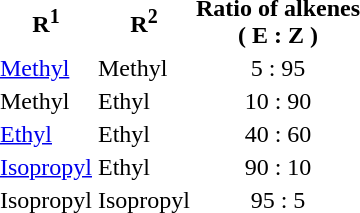<table align="center">
<tr>
<th>R<sup>1</sup></th>
<th>R<sup>2</sup></th>
<th>Ratio of alkenes<br>( E : Z )</th>
</tr>
<tr>
<td><a href='#'>Methyl</a></td>
<td>Methyl</td>
<td align="center">5 : 95</td>
</tr>
<tr>
<td>Methyl</td>
<td>Ethyl</td>
<td align="center">10 : 90</td>
</tr>
<tr>
<td><a href='#'>Ethyl</a></td>
<td>Ethyl</td>
<td align="center">40 : 60</td>
</tr>
<tr>
<td><a href='#'>Isopropyl</a></td>
<td>Ethyl</td>
<td align="center">90 : 10</td>
</tr>
<tr>
<td>Isopropyl</td>
<td>Isopropyl</td>
<td align="center">95 : 5</td>
</tr>
</table>
